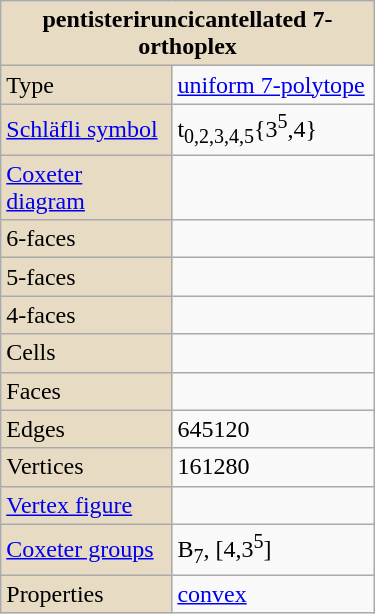<table class="wikitable" align="right" style="margin-left:10px" width="250">
<tr>
<th style="background:#e7dcc3;" colspan="2">pentisteriruncicantellated 7-orthoplex</th>
</tr>
<tr>
<td style="background:#e7dcc3;">Type</td>
<td><a href='#'>uniform 7-polytope</a></td>
</tr>
<tr>
<td style="background:#e7dcc3;"><a href='#'>Schläfli symbol</a></td>
<td>t<sub>0,2,3,4,5</sub>{3<sup>5</sup>,4}</td>
</tr>
<tr>
<td style="background:#e7dcc3;"><a href='#'>Coxeter diagram</a></td>
<td><br></td>
</tr>
<tr>
<td style="background:#e7dcc3;">6-faces</td>
<td></td>
</tr>
<tr>
<td style="background:#e7dcc3;">5-faces</td>
<td></td>
</tr>
<tr>
<td style="background:#e7dcc3;">4-faces</td>
<td></td>
</tr>
<tr>
<td style="background:#e7dcc3;">Cells</td>
<td></td>
</tr>
<tr>
<td style="background:#e7dcc3;">Faces</td>
<td></td>
</tr>
<tr>
<td style="background:#e7dcc3;">Edges</td>
<td>645120</td>
</tr>
<tr>
<td style="background:#e7dcc3;">Vertices</td>
<td>161280</td>
</tr>
<tr>
<td style="background:#e7dcc3;"><a href='#'>Vertex figure</a></td>
<td></td>
</tr>
<tr>
<td style="background:#e7dcc3;"><a href='#'>Coxeter groups</a></td>
<td>B<sub>7</sub>, [4,3<sup>5</sup>]</td>
</tr>
<tr>
<td style="background:#e7dcc3;">Properties</td>
<td><a href='#'>convex</a></td>
</tr>
</table>
